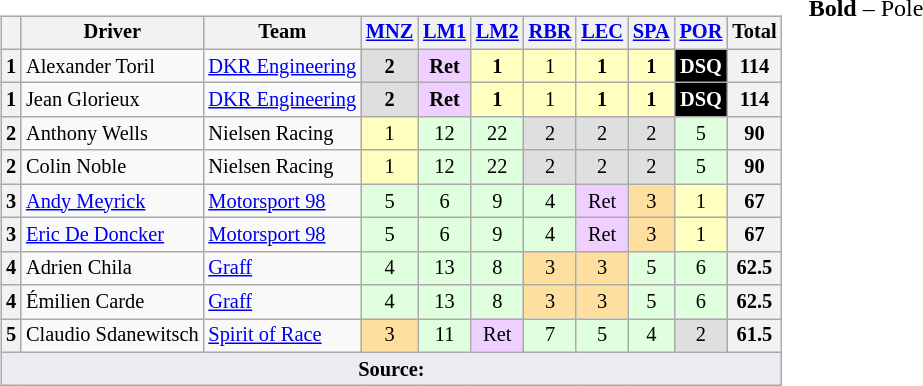<table>
<tr>
<td valign="top"><br><table class="wikitable" style="font-size: 85%; text-align:center;">
<tr>
<th></th>
<th>Driver</th>
<th>Team</th>
<th><a href='#'>MNZ</a><br></th>
<th><a href='#'>LM1</a><br></th>
<th><a href='#'>LM2</a><br></th>
<th><a href='#'>RBR</a><br></th>
<th><a href='#'>LEC</a><br></th>
<th><a href='#'>SPA</a><br></th>
<th><a href='#'>POR</a><br></th>
<th>Total</th>
</tr>
<tr>
<th>1</th>
<td align=left> Alexander Toril</td>
<td align=left> <a href='#'>DKR Engineering</a></td>
<td style="background:#dfdfdf;"><strong>2</strong></td>
<td style="background:#efcfff;"><strong>Ret</strong></td>
<td style="background:#ffffbf;"><strong>1</strong></td>
<td style="background:#ffffbf;">1</td>
<td style="background:#ffffbf;"><strong>1</strong></td>
<td style="background:#ffffbf;"><strong>1</strong></td>
<td style="background:#000000; color:#ffffff;"><strong>DSQ</strong></td>
<th>114</th>
</tr>
<tr>
<th>1</th>
<td align=left> Jean Glorieux</td>
<td align=left> <a href='#'>DKR Engineering</a></td>
<td style="background:#dfdfdf;"><strong>2</strong></td>
<td style="background:#efcfff;"><strong>Ret</strong></td>
<td style="background:#ffffbf;"><strong>1</strong></td>
<td style="background:#ffffbf;">1</td>
<td style="background:#ffffbf;"><strong>1</strong></td>
<td style="background:#ffffbf;"><strong>1</strong></td>
<td style="background:#000000; color:#ffffff;"><strong>DSQ</strong></td>
<th>114</th>
</tr>
<tr>
<th>2</th>
<td align=left> Anthony Wells</td>
<td align=left> Nielsen Racing</td>
<td style="background:#ffffbf;">1</td>
<td style="background:#dfffdf;">12</td>
<td style="background:#dfffdf;">22</td>
<td style="background:#dfdfdf;">2</td>
<td style="background:#dfdfdf;">2</td>
<td style="background:#dfdfdf;">2</td>
<td style="background:#dfffdf;">5</td>
<th>90</th>
</tr>
<tr>
<th>2</th>
<td align=left> Colin Noble</td>
<td align=left> Nielsen Racing</td>
<td style="background:#ffffbf;">1</td>
<td style="background:#dfffdf;">12</td>
<td style="background:#dfffdf;">22</td>
<td style="background:#dfdfdf;">2</td>
<td style="background:#dfdfdf;">2</td>
<td style="background:#dfdfdf;">2</td>
<td style="background:#dfffdf;">5</td>
<th>90</th>
</tr>
<tr>
<th>3</th>
<td align=left> <a href='#'>Andy Meyrick</a></td>
<td align=left> <a href='#'>Motorsport 98</a></td>
<td style="background:#dfffdf;">5</td>
<td style="background:#dfffdf;">6</td>
<td style="background:#dfffdf;">9</td>
<td style="background:#dfffdf;">4</td>
<td style="background:#efcfff;">Ret</td>
<td style="background:#ffdf9f;">3</td>
<td style="background:#ffffbf;">1</td>
<th>67</th>
</tr>
<tr>
<th>3</th>
<td align=left> <a href='#'>Eric De Doncker</a></td>
<td align=left> <a href='#'>Motorsport 98</a></td>
<td style="background:#dfffdf;">5</td>
<td style="background:#dfffdf;">6</td>
<td style="background:#dfffdf;">9</td>
<td style="background:#dfffdf;">4</td>
<td style="background:#efcfff;">Ret</td>
<td style="background:#ffdf9f;">3</td>
<td style="background:#ffffbf;">1</td>
<th>67</th>
</tr>
<tr>
<th>4</th>
<td align=left> Adrien Chila</td>
<td align=left> <a href='#'>Graff</a></td>
<td style="background:#dfffdf;">4</td>
<td style="background:#dfffdf;">13</td>
<td style="background:#dfffdf;">8</td>
<td style="background:#ffdf9f;">3</td>
<td style="background:#ffdf9f;">3</td>
<td style="background:#dfffdf;">5</td>
<td style="background:#dfffdf;">6</td>
<th>62.5</th>
</tr>
<tr>
<th>4</th>
<td align=left> Émilien Carde</td>
<td align=left> <a href='#'>Graff</a></td>
<td style="background:#dfffdf;">4</td>
<td style="background:#dfffdf;">13</td>
<td style="background:#dfffdf;">8</td>
<td style="background:#ffdf9f;">3</td>
<td style="background:#ffdf9f;">3</td>
<td style="background:#dfffdf;">5</td>
<td style="background:#dfffdf;">6</td>
<th>62.5</th>
</tr>
<tr>
<th>5</th>
<td align=left> Claudio Sdanewitsch</td>
<td align=left> <a href='#'>Spirit of Race</a></td>
<td style="background:#ffdf9f;">3</td>
<td style="background:#dfffdf;">11</td>
<td style="background:#efcfff;">Ret</td>
<td style="background:#dfffdf;">7</td>
<td style="background:#dfffdf;">5</td>
<td style="background:#dfffdf;">4</td>
<td style="background:#dfdfdf;">2</td>
<th>61.5</th>
</tr>
<tr class="sortbottom">
<td colspan="11" style="background-color:#EAECF0;text-align:center"><strong>Source:</strong></td>
</tr>
</table>
</td>
<td valign="top"><br>
<span><strong>Bold</strong> – Pole</span></td>
</tr>
</table>
